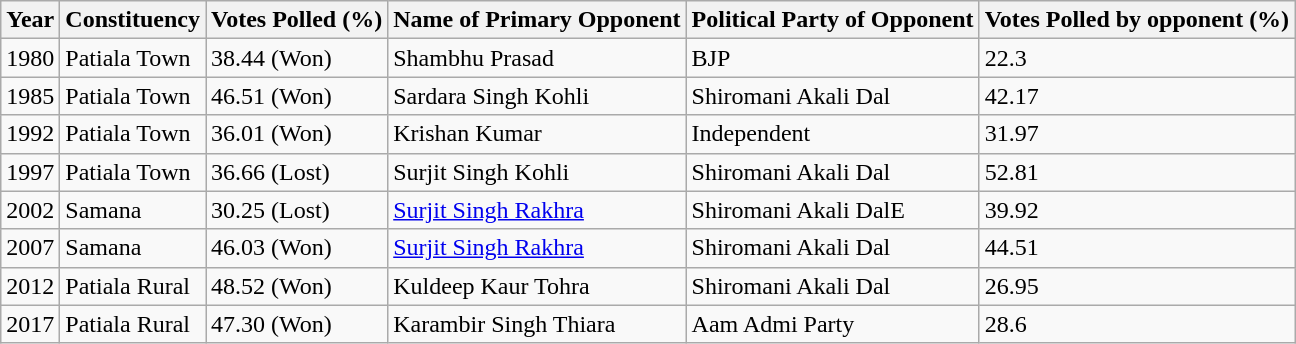<table class="wikitable">
<tr>
<th>Year</th>
<th>Constituency</th>
<th>Votes Polled (%)</th>
<th>Name of Primary Opponent</th>
<th>Political Party of Opponent</th>
<th>Votes Polled by opponent (%)</th>
</tr>
<tr>
<td>1980</td>
<td>Patiala Town</td>
<td>38.44 (Won)</td>
<td>Shambhu Prasad</td>
<td>BJP</td>
<td>22.3</td>
</tr>
<tr>
<td>1985</td>
<td>Patiala Town</td>
<td>46.51 (Won)</td>
<td>Sardara Singh Kohli</td>
<td>Shiromani Akali Dal</td>
<td>42.17</td>
</tr>
<tr>
<td>1992</td>
<td>Patiala Town</td>
<td>36.01 (Won)</td>
<td>Krishan Kumar</td>
<td>Independent</td>
<td>31.97</td>
</tr>
<tr>
<td>1997</td>
<td>Patiala Town</td>
<td>36.66 (Lost)</td>
<td>Surjit Singh Kohli</td>
<td>Shiromani Akali Dal</td>
<td>52.81</td>
</tr>
<tr>
<td>2002</td>
<td>Samana</td>
<td>30.25 (Lost)</td>
<td><a href='#'>Surjit Singh Rakhra</a></td>
<td>Shiromani Akali DalE</td>
<td>39.92</td>
</tr>
<tr>
<td>2007</td>
<td>Samana</td>
<td>46.03 (Won)</td>
<td><a href='#'>Surjit Singh Rakhra</a></td>
<td>Shiromani Akali Dal</td>
<td>44.51</td>
</tr>
<tr>
<td>2012</td>
<td>Patiala Rural</td>
<td>48.52 (Won)</td>
<td>Kuldeep Kaur Tohra</td>
<td>Shiromani Akali Dal</td>
<td>26.95</td>
</tr>
<tr>
<td>2017</td>
<td>Patiala Rural</td>
<td>47.30 (Won)</td>
<td>Karambir Singh Thiara</td>
<td>Aam Admi Party</td>
<td>28.6</td>
</tr>
</table>
